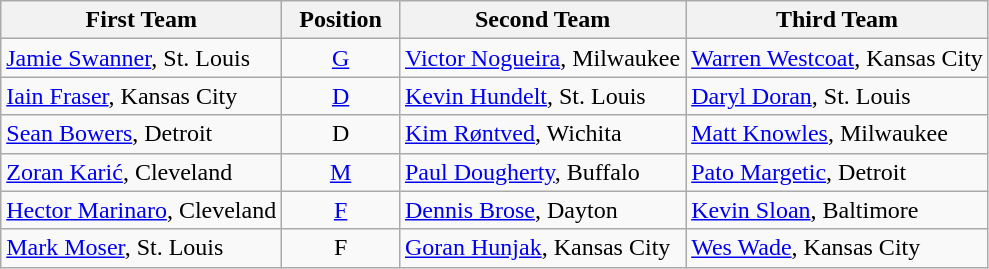<table class="wikitable">
<tr>
<th>First Team</th>
<th>  Position  </th>
<th>Second Team</th>
<th>Third Team</th>
</tr>
<tr>
<td><a href='#'>Jamie Swanner</a>, St. Louis</td>
<td align=center><a href='#'>G</a></td>
<td><a href='#'>Victor Nogueira</a>, Milwaukee</td>
<td><a href='#'>Warren Westcoat</a>, Kansas City</td>
</tr>
<tr>
<td><a href='#'>Iain Fraser</a>, Kansas City</td>
<td align=center><a href='#'>D</a></td>
<td><a href='#'>Kevin Hundelt</a>, St. Louis</td>
<td><a href='#'>Daryl Doran</a>, St. Louis</td>
</tr>
<tr>
<td><a href='#'>Sean Bowers</a>, Detroit</td>
<td align=center>D</td>
<td><a href='#'>Kim Røntved</a>, Wichita</td>
<td><a href='#'>Matt Knowles</a>, Milwaukee</td>
</tr>
<tr>
<td><a href='#'>Zoran Karić</a>, Cleveland</td>
<td align=center><a href='#'>M</a></td>
<td><a href='#'>Paul Dougherty</a>, Buffalo</td>
<td><a href='#'>Pato Margetic</a>, Detroit</td>
</tr>
<tr>
<td><a href='#'>Hector Marinaro</a>, Cleveland</td>
<td align=center><a href='#'>F</a></td>
<td><a href='#'>Dennis Brose</a>, Dayton</td>
<td><a href='#'>Kevin Sloan</a>, Baltimore</td>
</tr>
<tr>
<td><a href='#'>Mark Moser</a>, St. Louis</td>
<td align=center>F</td>
<td><a href='#'>Goran Hunjak</a>, Kansas City</td>
<td><a href='#'>Wes Wade</a>, Kansas City</td>
</tr>
</table>
